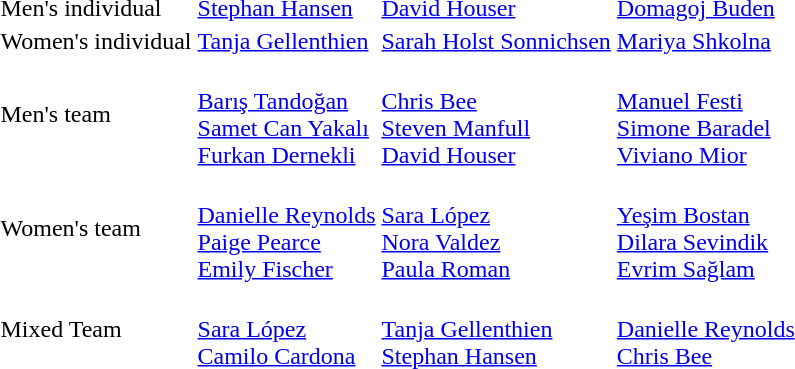<table>
<tr>
<td>Men's individual</td>
<td><a href='#'>Stephan Hansen</a><br></td>
<td><a href='#'>David Houser</a><br></td>
<td><a href='#'>Domagoj Buden</a><br></td>
</tr>
<tr>
<td>Women's individual</td>
<td><a href='#'>Tanja Gellenthien</a><br></td>
<td><a href='#'>Sarah Holst Sonnichsen</a><br></td>
<td><a href='#'>Mariya Shkolna</a><br></td>
</tr>
<tr>
<td>Men's team</td>
<td><br><a href='#'>Barış Tandoğan</a><br><a href='#'>Samet Can Yakalı</a><br><a href='#'>Furkan Dernekli</a></td>
<td><br><a href='#'>Chris Bee</a><br><a href='#'>Steven Manfull</a><br><a href='#'>David Houser</a></td>
<td><br><a href='#'>Manuel Festi</a><br><a href='#'>Simone Baradel</a><br><a href='#'>Viviano Mior</a></td>
</tr>
<tr>
<td>Women's team</td>
<td><br><a href='#'>Danielle Reynolds</a><br><a href='#'>Paige Pearce</a><br><a href='#'>Emily Fischer</a></td>
<td><br><a href='#'>Sara López</a><br><a href='#'>Nora Valdez</a><br><a href='#'>Paula Roman</a></td>
<td><br><a href='#'>Yeşim Bostan</a><br><a href='#'>Dilara Sevindik</a><br><a href='#'>Evrim Sağlam</a></td>
</tr>
<tr>
<td>Mixed Team</td>
<td><br><a href='#'>Sara López</a><br><a href='#'>Camilo Cardona</a></td>
<td><br><a href='#'>Tanja Gellenthien</a><br><a href='#'>Stephan Hansen</a></td>
<td><br><a href='#'>Danielle Reynolds</a><br><a href='#'>Chris Bee</a></td>
</tr>
</table>
